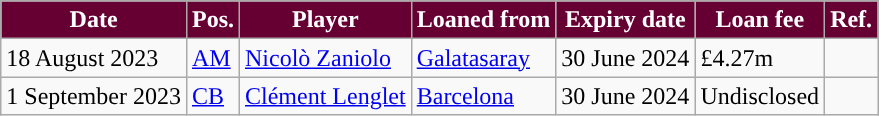<table class="wikitable plainrowheaders sortable">
<tr>
<th style="background:#660033; color:#ffffff; ">Date</th>
<th style="background:#660033; color:#ffffff; ">Pos.</th>
<th style="background:#660033; color:#ffffff; ">Player</th>
<th style="background:#660033; color:#ffffff; ">Loaned from</th>
<th style="background:#660033; color:#ffffff; ">Expiry date</th>
<th style="background:#660033; color:#ffffff; ">Loan fee</th>
<th style="background:#660033; color:#ffffff; ">Ref.</th>
</tr>
<tr>
<td>18 August 2023</td>
<td><a href='#'>AM</a></td>
<td> <a href='#'>Nicolò Zaniolo</a></td>
<td> <a href='#'>Galatasaray</a></td>
<td>30 June 2024</td>
<td>£4.27m</td>
<td></td>
</tr>
<tr>
<td>1 September 2023</td>
<td><a href='#'>CB</a></td>
<td> <a href='#'>Clément Lenglet</a></td>
<td> <a href='#'>Barcelona</a></td>
<td>30 June 2024</td>
<td>Undisclosed</td>
<td></td>
</tr>
</table>
